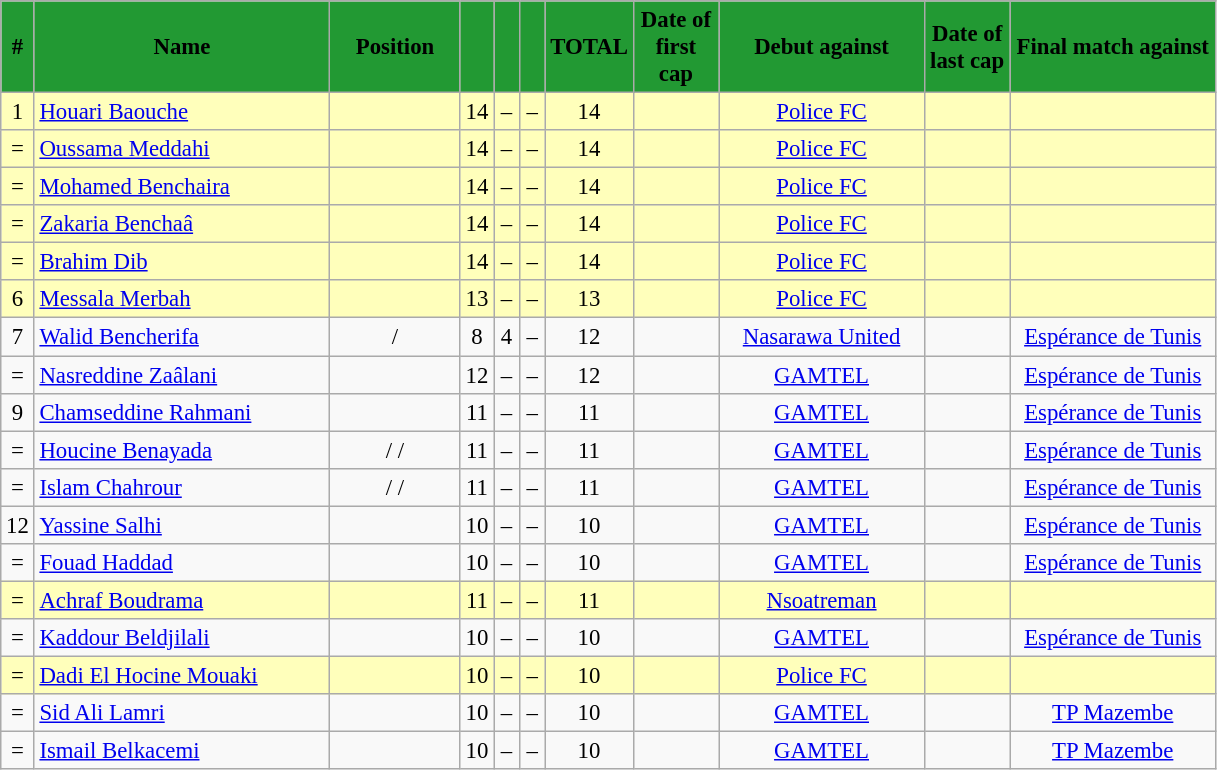<table border="0" class="wikitable" style="text-align:center;font-size:95%">
<tr>
<th scope=col style="color:#000000; background:#229933;" width=10>#</th>
<th scope=col style="color:#000000; background:#229933;" width=190>Name</th>
<th scope=col style="color:#000000; background:#229933;" width=80>Position</th>
<th scope=col style="color:#000000; background:#229933;" width=10><a href='#'></a></th>
<th scope=col style="color:#000000; background:#229933;" width=10><a href='#'></a></th>
<th scope=col style="color:#000000; background:#229933;" width=10><a href='#'></a></th>
<th scope=col style="color:#000000; background:#229933;" width=10>TOTAL</th>
<th scope=col style="color:#000000; background:#229933;" width=50>Date of first cap</th>
<th scope=col style="color:#000000; background:#229933;" width=130>Debut against</th>
<th scope=col style="color:#000000; background:#229933;" width=50>Date of last cap</th>
<th scope=col style="color:#000000; background:#229933;" width=130>Final match against</th>
</tr>
<tr style="background:#ffb">
<td>1</td>
<td align="left"> <a href='#'>Houari Baouche</a></td>
<td></td>
<td>14</td>
<td>–</td>
<td>–</td>
<td>14</td>
<td></td>
<td><a href='#'>Police FC</a></td>
<td></td>
<td></td>
</tr>
<tr style="background:#ffb">
<td>=</td>
<td align="left"> <a href='#'>Oussama Meddahi</a></td>
<td></td>
<td>14</td>
<td>–</td>
<td>–</td>
<td>14</td>
<td></td>
<td><a href='#'>Police FC</a></td>
<td></td>
<td></td>
</tr>
<tr style="background:#ffb">
<td>=</td>
<td align="left"> <a href='#'>Mohamed Benchaira</a></td>
<td></td>
<td>14</td>
<td>–</td>
<td>–</td>
<td>14</td>
<td></td>
<td><a href='#'>Police FC</a></td>
<td></td>
<td></td>
</tr>
<tr style="background:#ffb">
<td>=</td>
<td align="left"> <a href='#'>Zakaria Benchaâ</a></td>
<td></td>
<td>14</td>
<td>–</td>
<td>–</td>
<td>14</td>
<td></td>
<td><a href='#'>Police FC</a></td>
<td></td>
<td></td>
</tr>
<tr style="background:#ffb">
<td>=</td>
<td align="left"> <a href='#'>Brahim Dib</a></td>
<td></td>
<td>14</td>
<td>–</td>
<td>–</td>
<td>14</td>
<td></td>
<td><a href='#'>Police FC</a></td>
<td></td>
<td></td>
</tr>
<tr style="background:#ffb">
<td>6</td>
<td align="left"> <a href='#'>Messala Merbah</a></td>
<td></td>
<td>13</td>
<td>–</td>
<td>–</td>
<td>13</td>
<td></td>
<td><a href='#'>Police FC</a></td>
<td></td>
<td></td>
</tr>
<tr>
<td>7</td>
<td align="left"> <a href='#'>Walid Bencherifa</a></td>
<td> / </td>
<td>8</td>
<td>4</td>
<td>–</td>
<td>12</td>
<td></td>
<td><a href='#'>Nasarawa United</a></td>
<td></td>
<td><a href='#'>Espérance de Tunis</a></td>
</tr>
<tr>
<td>=</td>
<td align="left"> <a href='#'>Nasreddine Zaâlani</a></td>
<td></td>
<td>12</td>
<td>–</td>
<td>–</td>
<td>12</td>
<td></td>
<td><a href='#'>GAMTEL</a></td>
<td></td>
<td><a href='#'>Espérance de Tunis</a></td>
</tr>
<tr>
<td>9</td>
<td align="left"> <a href='#'>Chamseddine Rahmani</a></td>
<td></td>
<td>11</td>
<td>–</td>
<td>–</td>
<td>11</td>
<td></td>
<td><a href='#'>GAMTEL</a></td>
<td></td>
<td><a href='#'>Espérance de Tunis</a></td>
</tr>
<tr>
<td>=</td>
<td align="left"> <a href='#'>Houcine Benayada</a></td>
<td> /  / </td>
<td>11</td>
<td>–</td>
<td>–</td>
<td>11</td>
<td></td>
<td><a href='#'>GAMTEL</a></td>
<td></td>
<td><a href='#'>Espérance de Tunis</a></td>
</tr>
<tr>
<td>=</td>
<td align="left"> <a href='#'>Islam Chahrour</a></td>
<td> /  / </td>
<td>11</td>
<td>–</td>
<td>–</td>
<td>11</td>
<td></td>
<td><a href='#'>GAMTEL</a></td>
<td></td>
<td><a href='#'>Espérance de Tunis</a></td>
</tr>
<tr>
<td>12</td>
<td align="left"> <a href='#'>Yassine Salhi</a></td>
<td></td>
<td>10</td>
<td>–</td>
<td>–</td>
<td>10</td>
<td></td>
<td><a href='#'>GAMTEL</a></td>
<td></td>
<td><a href='#'>Espérance de Tunis</a></td>
</tr>
<tr>
<td>=</td>
<td align="left"> <a href='#'>Fouad Haddad</a></td>
<td></td>
<td>10</td>
<td>–</td>
<td>–</td>
<td>10</td>
<td></td>
<td><a href='#'>GAMTEL</a></td>
<td></td>
<td><a href='#'>Espérance de Tunis</a></td>
</tr>
<tr style="background:#ffb">
<td>=</td>
<td align="left"> <a href='#'>Achraf Boudrama</a></td>
<td></td>
<td>11</td>
<td>–</td>
<td>–</td>
<td>11</td>
<td></td>
<td><a href='#'>Nsoatreman</a></td>
<td></td>
<td></td>
</tr>
<tr>
<td>=</td>
<td align="left"> <a href='#'>Kaddour Beldjilali</a></td>
<td></td>
<td>10</td>
<td>–</td>
<td>–</td>
<td>10</td>
<td></td>
<td><a href='#'>GAMTEL</a></td>
<td></td>
<td><a href='#'>Espérance de Tunis</a></td>
</tr>
<tr style="background:#ffb">
<td>=</td>
<td align="left"> <a href='#'>Dadi El Hocine Mouaki</a></td>
<td></td>
<td>10</td>
<td>–</td>
<td>–</td>
<td>10</td>
<td></td>
<td><a href='#'>Police FC</a></td>
<td></td>
<td></td>
</tr>
<tr>
<td>=</td>
<td align="left"> <a href='#'>Sid Ali Lamri</a></td>
<td></td>
<td>10</td>
<td>–</td>
<td>–</td>
<td>10</td>
<td></td>
<td><a href='#'>GAMTEL</a></td>
<td></td>
<td><a href='#'>TP Mazembe</a></td>
</tr>
<tr>
<td>=</td>
<td align="left"> <a href='#'>Ismail Belkacemi</a></td>
<td></td>
<td>10</td>
<td>–</td>
<td>–</td>
<td>10</td>
<td></td>
<td><a href='#'>GAMTEL</a></td>
<td></td>
<td><a href='#'>TP Mazembe</a></td>
</tr>
</table>
